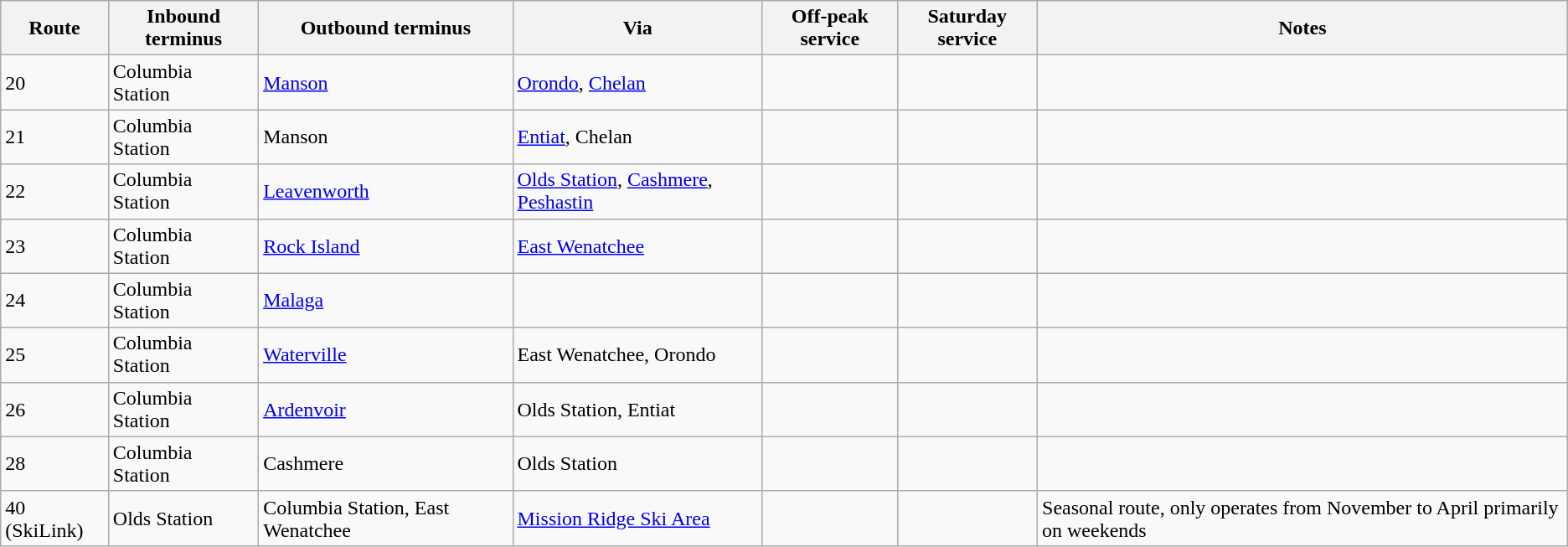<table class="wikitable sortable">
<tr>
<th>Route</th>
<th class="unsortable">Inbound terminus</th>
<th class="unsortable">Outbound terminus</th>
<th class="unsortable">Via</th>
<th>Off-peak service</th>
<th>Saturday service</th>
<th class="unsortable">Notes</th>
</tr>
<tr>
<td>20</td>
<td>Columbia Station</td>
<td><a href='#'>Manson</a></td>
<td><a href='#'>Orondo</a>, <a href='#'>Chelan</a></td>
<td></td>
<td></td>
<td></td>
</tr>
<tr>
<td>21</td>
<td>Columbia Station</td>
<td>Manson</td>
<td><a href='#'>Entiat</a>, Chelan</td>
<td></td>
<td></td>
<td></td>
</tr>
<tr>
<td>22</td>
<td>Columbia Station</td>
<td><a href='#'>Leavenworth</a></td>
<td><a href='#'>Olds Station</a>, <a href='#'>Cashmere</a>, <a href='#'>Peshastin</a></td>
<td></td>
<td></td>
<td></td>
</tr>
<tr>
<td>23</td>
<td>Columbia Station</td>
<td><a href='#'>Rock Island</a></td>
<td><a href='#'>East Wenatchee</a></td>
<td></td>
<td></td>
<td></td>
</tr>
<tr>
<td>24</td>
<td>Columbia Station</td>
<td><a href='#'>Malaga</a></td>
<td></td>
<td></td>
<td></td>
<td></td>
</tr>
<tr>
<td>25</td>
<td>Columbia Station</td>
<td><a href='#'>Waterville</a></td>
<td>East Wenatchee, Orondo</td>
<td></td>
<td></td>
<td></td>
</tr>
<tr>
<td>26</td>
<td>Columbia Station</td>
<td><a href='#'>Ardenvoir</a></td>
<td>Olds Station, Entiat</td>
<td></td>
<td></td>
<td></td>
</tr>
<tr>
<td>28</td>
<td>Columbia Station</td>
<td>Cashmere</td>
<td>Olds Station</td>
<td></td>
<td></td>
<td></td>
</tr>
<tr>
<td>40 (SkiLink)</td>
<td>Olds Station</td>
<td>Columbia Station, East Wenatchee</td>
<td><a href='#'>Mission Ridge Ski Area</a></td>
<td></td>
<td></td>
<td>Seasonal route, only operates from November to April primarily on weekends</td>
</tr>
</table>
